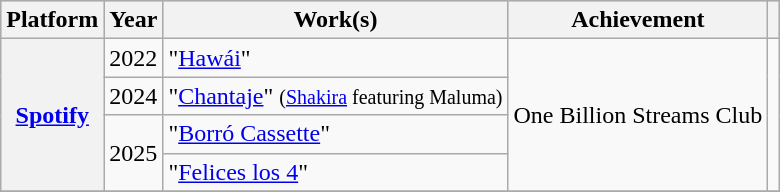<table class="wikitable sortable plainrowheaders">
<tr style="background:#ccc; text-align:center;">
<th scope="col">Platform</th>
<th scope="col">Year</th>
<th scope="col">Work(s)</th>
<th scope="col">Achievement</th>
<th scope="col" class="unsortable"></th>
</tr>
<tr>
<th scope="row" rowspan="4"><a href='#'>Spotify</a></th>
<td>2022</td>
<td>"<a href='#'>Hawái</a>"</td>
<td rowspan="4">One Billion Streams Club</td>
<td style="text-align:center;" rowspan="4"></td>
</tr>
<tr>
<td>2024</td>
<td>"<a href='#'>Chantaje</a>" <small>(<a href='#'>Shakira</a> featuring Maluma)</small></td>
</tr>
<tr>
<td rowspan="2">2025</td>
<td>"<a href='#'>Borró Cassette</a>"</td>
</tr>
<tr>
<td>"<a href='#'>Felices los 4</a>"</td>
</tr>
<tr>
</tr>
</table>
